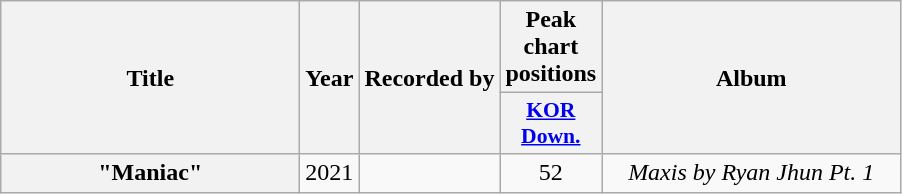<table class="wikitable plainrowheaders" style="text-align:center;">
<tr>
<th rowspan="2" style="width:12em;">Title</th>
<th rowspan="2" style="width:1em;">Year</th>
<th rowspan="2">Recorded by</th>
<th scope="col">Peak chart positions</th>
<th rowspan="2" style="width:12em;">Album</th>
</tr>
<tr>
<th scope="col" style="width:3em;font-size:90%;"><a href='#'>KOR<br>Down.</a><br></th>
</tr>
<tr>
<th scope="row">"Maniac"<br></th>
<td>2021</td>
<td style="text-align:left"></td>
<td>52</td>
<td><em>Maxis by Ryan Jhun Pt. 1</em></td>
</tr>
</table>
